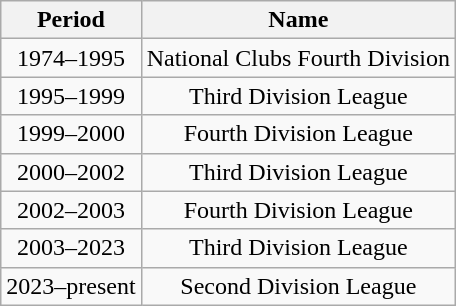<table class="wikitable" style="text-align:center;margin-left:1em;float:center">
<tr>
<th>Period</th>
<th>Name</th>
</tr>
<tr>
<td>1974–1995</td>
<td>National Clubs Fourth Division</td>
</tr>
<tr>
<td>1995–1999</td>
<td>Third Division League</td>
</tr>
<tr>
<td>1999–2000</td>
<td>Fourth Division League</td>
</tr>
<tr>
<td>2000–2002</td>
<td>Third Division League</td>
</tr>
<tr>
<td>2002–2003</td>
<td>Fourth Division League</td>
</tr>
<tr>
<td>2003–2023</td>
<td>Third Division League</td>
</tr>
<tr>
<td>2023–present</td>
<td>Second Division League</td>
</tr>
</table>
